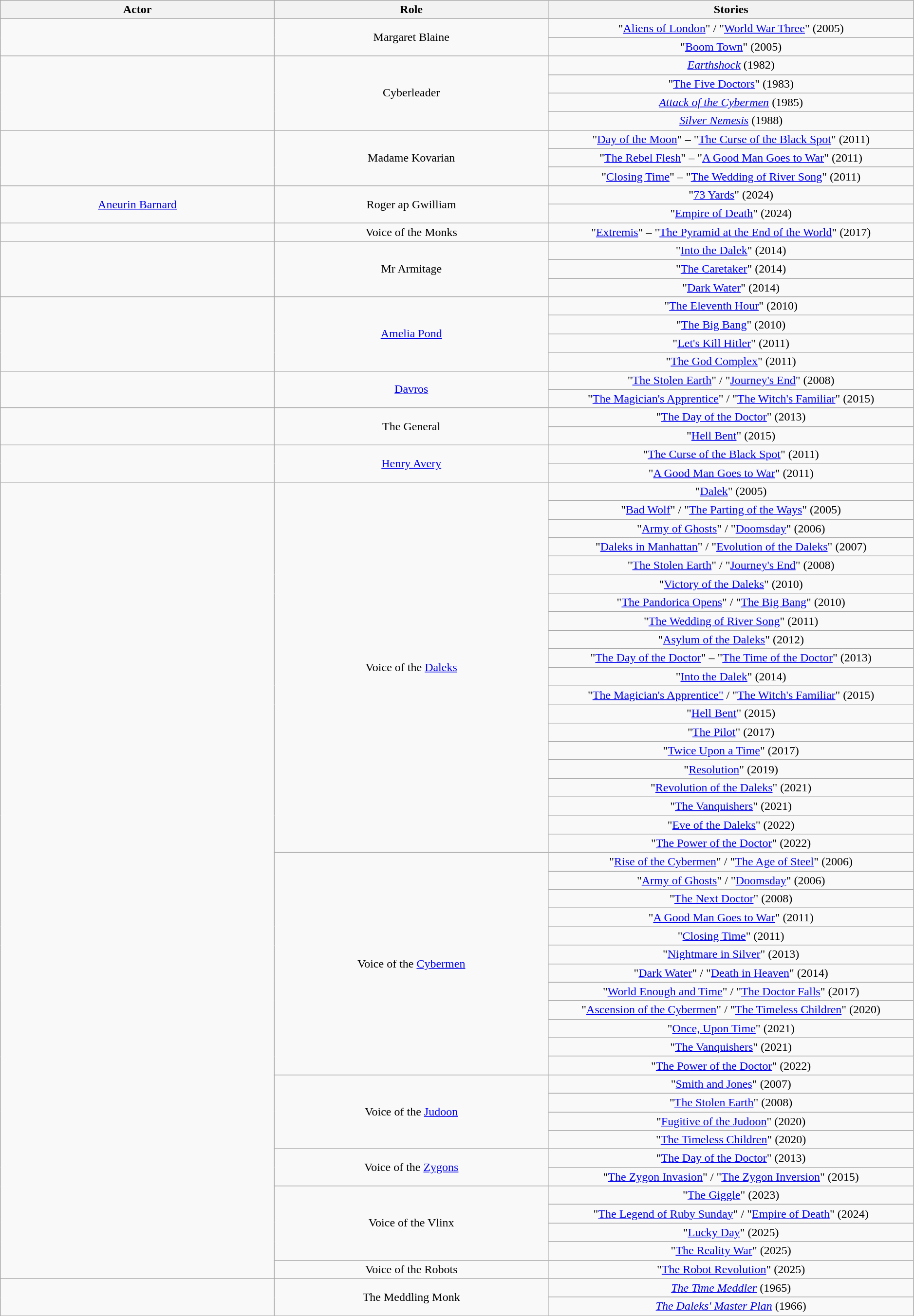<table class="wikitable plainrowheaders sortable" style="text-align:center; width:99%;">
<tr>
<th style="width:30%;">Actor</th>
<th scope="col" style="width:30%;">Role</th>
<th scope="col" style="width:40%;">Stories</th>
</tr>
<tr>
<td scope="row" rowspan="2"></td>
<td rowspan="2">Margaret Blaine</td>
<td data-sort-value="160a">"<a href='#'>Aliens of London</a>" / "<a href='#'>World War Three</a>" (2005)</td>
</tr>
<tr>
<td data-sort-value="165">"<a href='#'>Boom Town</a>" (2005)</td>
</tr>
<tr>
<td scope="row" rowspan="4"></td>
<td rowspan="4">Cyberleader</td>
<td data-sort-value="121"><em><a href='#'>Earthshock</a></em> (1982)</td>
</tr>
<tr>
<td data-sort-value="129">"<a href='#'>The Five Doctors</a>" (1983)</td>
</tr>
<tr>
<td data-sort-value="137"><em><a href='#'>Attack of the Cybermen</a></em> (1985)</td>
</tr>
<tr>
<td data-sort-value="150"><em><a href='#'>Silver Nemesis</a></em> (1988)</td>
</tr>
<tr>
<td scope="row" rowspan="3"></td>
<td rowspan="3">Madame Kovarian</td>
<td data-sort-value="214b">"<a href='#'>Day of the Moon</a>" – "<a href='#'>The Curse of the Black Spot</a>" (2011)</td>
</tr>
<tr>
<td data-sort-value="217a">"<a href='#'>The Rebel Flesh</a>" – "<a href='#'>A Good Man Goes to War</a>" (2011)</td>
</tr>
<tr>
<td data-sort-value="223">"<a href='#'>Closing Time</a>" – "<a href='#'>The Wedding of River Song</a>" (2011)</td>
</tr>
<tr>
<td rowspan="2"><a href='#'>Aneurin Barnard</a></td>
<td rowspan="2">Roger ap Gwilliam</td>
<td data-sort-value="308">"<a href='#'>73 Yards</a>" (2024)</td>
</tr>
<tr>
<td data-sort-value="311b">"<a href='#'>Empire of Death</a>" (2024)</td>
</tr>
<tr>
<td scope="row"></td>
<td>Voice of the Monks</td>
<td data-sort-value="270">"<a href='#'>Extremis</a>" – "<a href='#'>The Pyramid at the End of the World</a>" (2017)</td>
</tr>
<tr>
<td scope="row" rowspan="3"></td>
<td rowspan="3">Mr Armitage</td>
<td data-sort-value="243">"<a href='#'>Into the Dalek</a>" (2014)</td>
</tr>
<tr>
<td data-sort-value="247">"<a href='#'>The Caretaker</a>" (2014)</td>
</tr>
<tr>
<td data-sort-value="252a">"<a href='#'>Dark Water</a>" (2014)</td>
</tr>
<tr>
<td scope="row" rowspan="4"></td>
<td rowspan="4"><a href='#'>Amelia Pond</a></td>
<td data-sort-value="203">"<a href='#'>The Eleventh Hour</a>" (2010)</td>
</tr>
<tr>
<td data-sort-value="212b">"<a href='#'>The Big Bang</a>" (2010)</td>
</tr>
<tr>
<td data-sort-value="219">"<a href='#'>Let's Kill Hitler</a>" (2011)</td>
</tr>
<tr>
<td data-sort-value="222">"<a href='#'>The God Complex</a>" (2011)</td>
</tr>
<tr>
<td scope="row" rowspan="2"></td>
<td rowspan="2"><a href='#'>Davros</a></td>
<td data-sort-value="198a">"<a href='#'>The Stolen Earth</a>" / "<a href='#'>Journey's End</a>" (2008)</td>
</tr>
<tr>
<td data-sort-value="254a">"<a href='#'>The Magician's Apprentice</a>" / "<a href='#'>The Witch's Familiar</a>" (2015)</td>
</tr>
<tr>
<td scope="row" rowspan="2"></td>
<td rowspan="2">The General</td>
<td data-sort-value="240">"<a href='#'>The Day of the Doctor</a>" (2013)</td>
</tr>
<tr>
<td data-sort-value="262">"<a href='#'>Hell Bent</a>" (2015)</td>
</tr>
<tr>
<td scope="row" rowspan="2"></td>
<td rowspan="2"><a href='#'>Henry Avery</a></td>
<td data-sort-value="215">"<a href='#'>The Curse of the Black Spot</a>" (2011)</td>
</tr>
<tr>
<td data-sort-value="218">"<a href='#'>A Good Man Goes to War</a>" (2011)</td>
</tr>
<tr>
<td rowspan="43" scope="row"></td>
<td rowspan="20">Voice of the <a href='#'>Daleks</a></td>
<td data-sort-value="161">"<a href='#'>Dalek</a>" (2005)</td>
</tr>
<tr>
<td data-sort-value="166a">"<a href='#'>Bad Wolf</a>" / "<a href='#'>The Parting of the Ways</a>" (2005)</td>
</tr>
<tr>
<td data-sort-value="177a">"<a href='#'>Army of Ghosts</a>" / "<a href='#'>Doomsday</a>" (2006)</td>
</tr>
<tr>
<td data-sort-value="182a">"<a href='#'>Daleks in Manhattan</a>" / "<a href='#'>Evolution of the Daleks</a>" (2007)</td>
</tr>
<tr>
<td data-sort-value="198a">"<a href='#'>The Stolen Earth</a>" / "<a href='#'>Journey's End</a>" (2008)</td>
</tr>
<tr>
<td data-sort-value="205">"<a href='#'>Victory of the Daleks</a>" (2010)</td>
</tr>
<tr>
<td data-sort-value="212a">"<a href='#'>The Pandorica Opens</a>" / "<a href='#'>The Big Bang</a>" (2010)</td>
</tr>
<tr>
<td data-sort-value="224">"<a href='#'>The Wedding of River Song</a>" (2011)</td>
</tr>
<tr>
<td data-sort-value="226">"<a href='#'>Asylum of the Daleks</a>" (2012)</td>
</tr>
<tr>
<td data-sort-value="240">"<a href='#'>The Day of the Doctor</a>" – "<a href='#'>The Time of the Doctor</a>" (2013)</td>
</tr>
<tr>
<td data-sort-value="243">"<a href='#'>Into the Dalek</a>" (2014)</td>
</tr>
<tr>
<td data-sort-value="254a">"<a href='#'>The Magician's Apprentice"</a> / "<a href='#'>The Witch's Familiar</a>" (2015)</td>
</tr>
<tr>
<td data-sort-value="262">"<a href='#'>Hell Bent</a>" (2015)</td>
</tr>
<tr>
<td data-sort-value="265">"<a href='#'>The Pilot</a>" (2017)</td>
</tr>
<tr>
<td data-sort-value="276">"<a href='#'>Twice Upon a Time</a>" (2017)</td>
</tr>
<tr>
<td data-sort-value="287">"<a href='#'>Resolution</a>" (2019)</td>
</tr>
<tr>
<td data-sort-value="296">"<a href='#'>Revolution of the Daleks</a>" (2021)</td>
</tr>
<tr>
<td data-sort-value="297f">"<a href='#'>The Vanquishers</a>" (2021)</td>
</tr>
<tr>
<td data-sort-value="298">"<a href='#'>Eve of the Daleks</a>" (2022)</td>
</tr>
<tr>
<td data-sort-value="300">"<a href='#'>The Power of the Doctor</a>" (2022)</td>
</tr>
<tr>
<td rowspan="12">Voice of the <a href='#'>Cybermen</a></td>
<td data-sort-value="172a">"<a href='#'>Rise of the Cybermen</a>" / "<a href='#'>The Age of Steel</a>" (2006)</td>
</tr>
<tr>
<td data-sort-value="177a">"<a href='#'>Army of Ghosts</a>" / "<a href='#'>Doomsday</a>" (2006)</td>
</tr>
<tr>
<td data-sort-value="199">"<a href='#'>The Next Doctor</a>" (2008)</td>
</tr>
<tr>
<td data-sort-value="218">"<a href='#'>A Good Man Goes to War</a>" (2011)</td>
</tr>
<tr>
<td data-sort-value="223">"<a href='#'>Closing Time</a>" (2011)</td>
</tr>
<tr>
<td data-sort-value="238">"<a href='#'>Nightmare in Silver</a>" (2013)</td>
</tr>
<tr>
<td data-sort-value="252a">"<a href='#'>Dark Water</a>" / "<a href='#'>Death in Heaven</a>" (2014)</td>
</tr>
<tr>
<td data-sort-value="275a">"<a href='#'>World Enough and Time</a>" / "<a href='#'>The Doctor Falls</a>" (2017)</td>
</tr>
<tr>
<td data-sort-value="295a">"<a href='#'>Ascension of the Cybermen</a>" / "<a href='#'>The Timeless Children</a>" (2020)</td>
</tr>
<tr>
<td data-sort-value="297c">"<a href='#'>Once, Upon Time</a>" (2021)</td>
</tr>
<tr>
<td data-sort-value="297f">"<a href='#'>The Vanquishers</a>" (2021)</td>
</tr>
<tr>
<td data-sort-value="300">"<a href='#'>The Power of the Doctor</a>" (2022)</td>
</tr>
<tr>
<td rowspan="4">Voice of the <a href='#'>Judoon</a></td>
<td data-sort-value="179">"<a href='#'>Smith and Jones</a>" (2007)</td>
</tr>
<tr>
<td data-sort-value="198a">"<a href='#'>The Stolen Earth</a>" (2008)</td>
</tr>
<tr>
<td data-sort-value="291">"<a href='#'>Fugitive of the Judoon</a>" (2020)</td>
</tr>
<tr>
<td data-sort-value="295b">"<a href='#'>The Timeless Children</a>" (2020)</td>
</tr>
<tr>
<td rowspan="2">Voice of the <a href='#'>Zygons</a></td>
<td data-sort-value="240">"<a href='#'>The Day of the Doctor</a>" (2013)</td>
</tr>
<tr>
<td data-sort-value="258a">"<a href='#'>The Zygon Invasion</a>" / "<a href='#'>The Zygon Inversion</a>" (2015)</td>
</tr>
<tr>
<td rowspan="4">Voice of the Vlinx</td>
<td data-sort-value="240">"<a href='#'>The Giggle</a>" (2023)</td>
</tr>
<tr>
<td data-sort-value="311a">"<a href='#'>The Legend of Ruby Sunday</a>" / "<a href='#'>Empire of Death</a>" (2024)</td>
</tr>
<tr>
<td data-sort-value="316">"<a href='#'>Lucky Day</a>" (2025)</td>
</tr>
<tr>
<td data-sort-value="319b">"<a href='#'>The Reality War</a>" (2025)</td>
</tr>
<tr>
<td>Voice of the Robots</td>
<td data-sort-value="313">"<a href='#'>The Robot Revolution</a>" (2025)</td>
</tr>
<tr>
<td scope="row" rowspan="2"></td>
<td rowspan="2">The Meddling Monk</td>
<td data-sort-value="017"><em><a href='#'>The Time Meddler</a></em> (1965)</td>
</tr>
<tr>
<td data-sort-value="021"><em><a href='#'>The Daleks' Master Plan</a></em> (1966)</td>
</tr>
</table>
